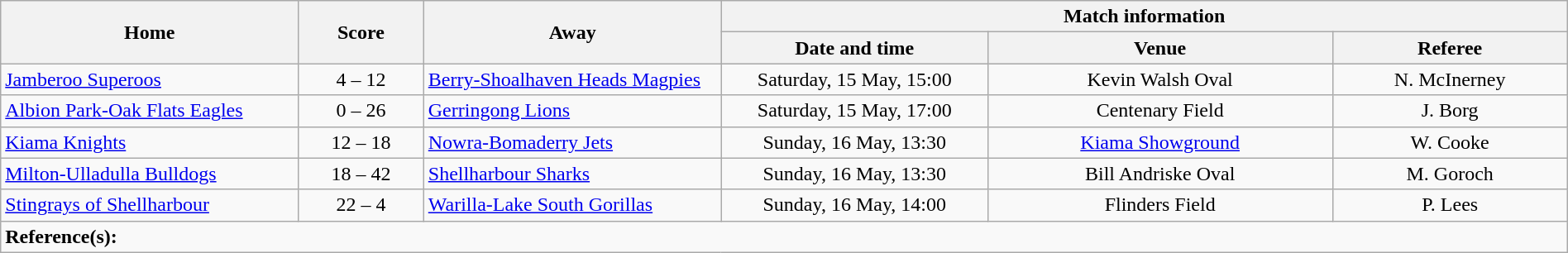<table class="wikitable" width="100% text-align:center;">
<tr>
<th rowspan="2" width="19%">Home</th>
<th rowspan="2" width="8%">Score</th>
<th rowspan="2" width="19%">Away</th>
<th colspan="3">Match information</th>
</tr>
<tr bgcolor="#CCCCCC">
<th width="17%">Date and time</th>
<th width="22%">Venue</th>
<th>Referee</th>
</tr>
<tr>
<td> <a href='#'>Jamberoo Superoos</a></td>
<td style="text-align:center;">4 – 12</td>
<td> <a href='#'>Berry-Shoalhaven Heads Magpies</a></td>
<td style="text-align:center;">Saturday, 15 May, 15:00</td>
<td style="text-align:center;">Kevin Walsh Oval</td>
<td style="text-align:center;">N. McInerney</td>
</tr>
<tr>
<td> <a href='#'>Albion Park-Oak Flats Eagles</a></td>
<td style="text-align:center;">0 – 26</td>
<td> <a href='#'>Gerringong Lions</a></td>
<td style="text-align:center;">Saturday, 15 May, 17:00</td>
<td style="text-align:center;">Centenary Field</td>
<td style="text-align:center;">J. Borg</td>
</tr>
<tr>
<td> <a href='#'>Kiama Knights</a></td>
<td style="text-align:center;">12 – 18</td>
<td> <a href='#'>Nowra-Bomaderry Jets</a></td>
<td style="text-align:center;">Sunday, 16 May, 13:30</td>
<td style="text-align:center;"><a href='#'>Kiama Showground</a></td>
<td style="text-align:center;">W. Cooke</td>
</tr>
<tr>
<td> <a href='#'>Milton-Ulladulla Bulldogs</a></td>
<td style="text-align:center;">18 – 42</td>
<td> <a href='#'>Shellharbour Sharks</a></td>
<td style="text-align:center;">Sunday, 16 May, 13:30</td>
<td style="text-align:center;">Bill Andriske Oval</td>
<td style="text-align:center;">M. Goroch</td>
</tr>
<tr>
<td> <a href='#'>Stingrays of Shellharbour</a></td>
<td style="text-align:center;">22 – 4</td>
<td> <a href='#'>Warilla-Lake South Gorillas</a></td>
<td style="text-align:center;">Sunday, 16 May, 14:00</td>
<td style="text-align:center;">Flinders Field</td>
<td style="text-align:center;">P. Lees</td>
</tr>
<tr>
<td colspan="6"><strong>Reference(s):</strong> </td>
</tr>
</table>
